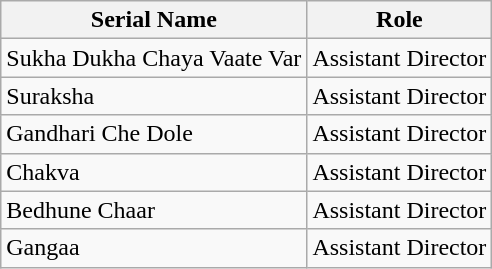<table class="wikitable">
<tr>
<th>Serial Name</th>
<th>Role</th>
</tr>
<tr>
<td>Sukha Dukha Chaya Vaate Var</td>
<td>Assistant Director</td>
</tr>
<tr>
<td>Suraksha</td>
<td>Assistant Director</td>
</tr>
<tr>
<td>Gandhari Che Dole</td>
<td>Assistant Director</td>
</tr>
<tr>
<td>Chakva</td>
<td>Assistant Director</td>
</tr>
<tr>
<td>Bedhune Chaar</td>
<td>Assistant Director</td>
</tr>
<tr>
<td>Gangaa</td>
<td>Assistant Director</td>
</tr>
</table>
